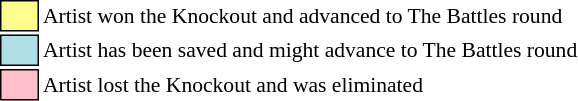<table class="toccolours" style="font-size: 90%; white-space: nowrap;">
<tr>
<td style="background:#fdfc8f; border:1px solid black;">      </td>
<td>Artist won the Knockout and advanced to The Battles round</td>
</tr>
<tr>
<td style="background:#b0e0e6; border:1px solid black;">      </td>
<td>Artist has been saved and might advance to The Battles round</td>
</tr>
<tr>
<td style="background:pink; border:1px solid black;">      </td>
<td>Artist lost the Knockout and was eliminated</td>
</tr>
<tr>
</tr>
</table>
